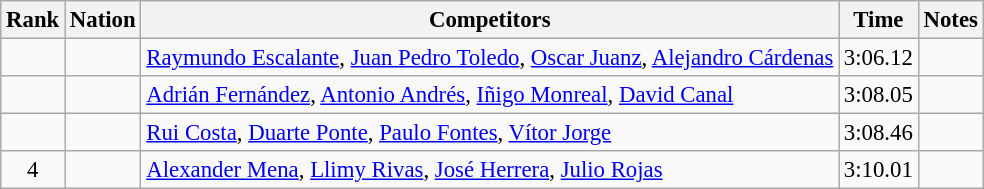<table class="wikitable sortable" style="text-align:center; font-size:95%">
<tr>
<th>Rank</th>
<th>Nation</th>
<th>Competitors</th>
<th>Time</th>
<th>Notes</th>
</tr>
<tr>
<td></td>
<td align=left></td>
<td align=left><a href='#'>Raymundo Escalante</a>, <a href='#'>Juan Pedro Toledo</a>, <a href='#'>Oscar Juanz</a>, <a href='#'>Alejandro Cárdenas</a></td>
<td>3:06.12</td>
<td></td>
</tr>
<tr>
<td></td>
<td align=left></td>
<td align=left><a href='#'>Adrián Fernández</a>, <a href='#'>Antonio Andrés</a>, <a href='#'>Iñigo Monreal</a>, <a href='#'>David Canal</a></td>
<td>3:08.05</td>
<td></td>
</tr>
<tr>
<td></td>
<td align=left></td>
<td align=left><a href='#'>Rui Costa</a>, <a href='#'>Duarte Ponte</a>, <a href='#'>Paulo Fontes</a>, <a href='#'>Vítor Jorge</a></td>
<td>3:08.46</td>
<td></td>
</tr>
<tr>
<td>4</td>
<td align=left></td>
<td align=left><a href='#'>Alexander Mena</a>, <a href='#'>Llimy Rivas</a>, <a href='#'>José Herrera</a>, <a href='#'>Julio Rojas</a></td>
<td>3:10.01</td>
<td></td>
</tr>
</table>
